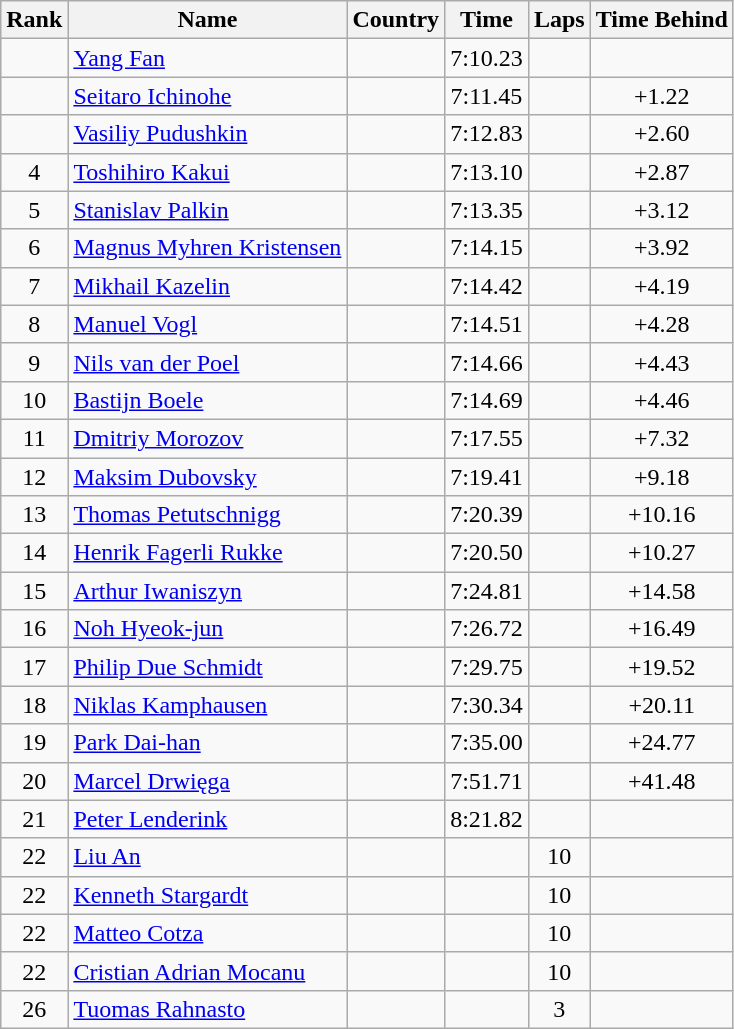<table class="wikitable sortable" style="text-align:center">
<tr>
<th>Rank</th>
<th>Name</th>
<th>Country</th>
<th>Time</th>
<th>Laps</th>
<th>Time Behind</th>
</tr>
<tr>
<td></td>
<td align=left><a href='#'>Yang Fan</a></td>
<td align=left></td>
<td>7:10.23</td>
<td></td>
<td></td>
</tr>
<tr>
<td></td>
<td align=left><a href='#'>Seitaro Ichinohe</a></td>
<td align=left></td>
<td>7:11.45</td>
<td></td>
<td>+1.22</td>
</tr>
<tr>
<td></td>
<td align=left><a href='#'>Vasiliy Pudushkin</a></td>
<td align=left></td>
<td>7:12.83</td>
<td></td>
<td>+2.60</td>
</tr>
<tr>
<td>4</td>
<td align=left><a href='#'>Toshihiro Kakui</a></td>
<td align=left></td>
<td>7:13.10</td>
<td></td>
<td>+2.87</td>
</tr>
<tr>
<td>5</td>
<td align=left><a href='#'>Stanislav Palkin</a></td>
<td align=left></td>
<td>7:13.35</td>
<td></td>
<td>+3.12</td>
</tr>
<tr>
<td>6</td>
<td align=left><a href='#'>Magnus Myhren Kristensen</a></td>
<td align=left></td>
<td>7:14.15</td>
<td></td>
<td>+3.92</td>
</tr>
<tr>
<td>7</td>
<td align=left><a href='#'>Mikhail Kazelin</a></td>
<td align=left></td>
<td>7:14.42</td>
<td></td>
<td>+4.19</td>
</tr>
<tr>
<td>8</td>
<td align=left><a href='#'>Manuel Vogl</a></td>
<td align=left></td>
<td>7:14.51</td>
<td></td>
<td>+4.28</td>
</tr>
<tr>
<td>9</td>
<td align=left><a href='#'>Nils van der Poel</a></td>
<td align=left></td>
<td>7:14.66</td>
<td></td>
<td>+4.43</td>
</tr>
<tr>
<td>10</td>
<td align=left><a href='#'>Bastijn Boele</a></td>
<td align=left></td>
<td>7:14.69</td>
<td></td>
<td>+4.46</td>
</tr>
<tr>
<td>11</td>
<td align=left><a href='#'>Dmitriy Morozov</a></td>
<td align=left></td>
<td>7:17.55</td>
<td></td>
<td>+7.32</td>
</tr>
<tr>
<td>12</td>
<td align=left><a href='#'>Maksim Dubovsky</a></td>
<td align=left></td>
<td>7:19.41</td>
<td></td>
<td>+9.18</td>
</tr>
<tr>
<td>13</td>
<td align=left><a href='#'>Thomas Petutschnigg</a></td>
<td align=left></td>
<td>7:20.39</td>
<td></td>
<td>+10.16</td>
</tr>
<tr>
<td>14</td>
<td align=left><a href='#'>Henrik Fagerli Rukke</a></td>
<td align=left></td>
<td>7:20.50</td>
<td></td>
<td>+10.27</td>
</tr>
<tr>
<td>15</td>
<td align=left><a href='#'>Arthur Iwaniszyn</a></td>
<td align=left></td>
<td>7:24.81</td>
<td></td>
<td>+14.58</td>
</tr>
<tr>
<td>16</td>
<td align=left><a href='#'>Noh Hyeok-jun</a></td>
<td align=left></td>
<td>7:26.72</td>
<td></td>
<td>+16.49</td>
</tr>
<tr>
<td>17</td>
<td align=left><a href='#'>Philip Due Schmidt</a></td>
<td align=left></td>
<td>7:29.75</td>
<td></td>
<td>+19.52</td>
</tr>
<tr>
<td>18</td>
<td align=left><a href='#'>Niklas Kamphausen</a></td>
<td align=left></td>
<td>7:30.34</td>
<td></td>
<td>+20.11</td>
</tr>
<tr>
<td>19</td>
<td align=left><a href='#'>Park Dai-han</a></td>
<td align=left></td>
<td>7:35.00</td>
<td></td>
<td>+24.77</td>
</tr>
<tr>
<td>20</td>
<td align=left><a href='#'>Marcel Drwięga</a></td>
<td align=left></td>
<td>7:51.71</td>
<td></td>
<td>+41.48</td>
</tr>
<tr>
<td>21</td>
<td align=left><a href='#'>Peter Lenderink</a></td>
<td align=left></td>
<td>8:21.82</td>
<td></td>
<td></td>
</tr>
<tr>
<td>22</td>
<td align=left><a href='#'>Liu An</a></td>
<td align=left></td>
<td></td>
<td>10</td>
<td></td>
</tr>
<tr>
<td>22</td>
<td align=left><a href='#'>Kenneth Stargardt</a></td>
<td align=left></td>
<td></td>
<td>10</td>
<td></td>
</tr>
<tr>
<td>22</td>
<td align=left><a href='#'>Matteo Cotza</a></td>
<td align=left></td>
<td></td>
<td>10</td>
<td></td>
</tr>
<tr>
<td>22</td>
<td align=left><a href='#'>Cristian Adrian Mocanu</a></td>
<td align=left></td>
<td></td>
<td>10</td>
<td></td>
</tr>
<tr>
<td>26</td>
<td align=left><a href='#'>Tuomas Rahnasto</a></td>
<td align=left></td>
<td></td>
<td>3</td>
<td></td>
</tr>
</table>
